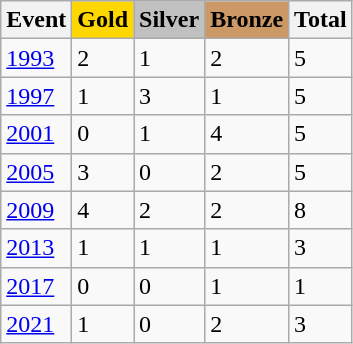<table class="wikitable">
<tr>
<th>Event</th>
<td style="background:gold; font-weight:bold;">Gold</td>
<td style="background:silver; font-weight:bold;">Silver</td>
<td style="background:#c96; font-weight:bold;">Bronze</td>
<th>Total</th>
</tr>
<tr>
<td><a href='#'>1993</a></td>
<td>2</td>
<td>1</td>
<td>2</td>
<td>5</td>
</tr>
<tr>
<td><a href='#'>1997</a></td>
<td>1</td>
<td>3</td>
<td>1</td>
<td>5</td>
</tr>
<tr>
<td><a href='#'>2001</a></td>
<td>0</td>
<td>1</td>
<td>4</td>
<td>5</td>
</tr>
<tr>
<td><a href='#'>2005</a></td>
<td>3</td>
<td>0</td>
<td>2</td>
<td>5</td>
</tr>
<tr>
<td><a href='#'>2009</a></td>
<td>4</td>
<td>2</td>
<td>2</td>
<td>8</td>
</tr>
<tr>
<td><a href='#'>2013</a></td>
<td>1</td>
<td>1</td>
<td>1</td>
<td>3</td>
</tr>
<tr>
<td><a href='#'>2017</a></td>
<td>0</td>
<td>0</td>
<td>1</td>
<td>1</td>
</tr>
<tr>
<td><a href='#'>2021</a></td>
<td>1</td>
<td>0</td>
<td>2</td>
<td>3</td>
</tr>
</table>
